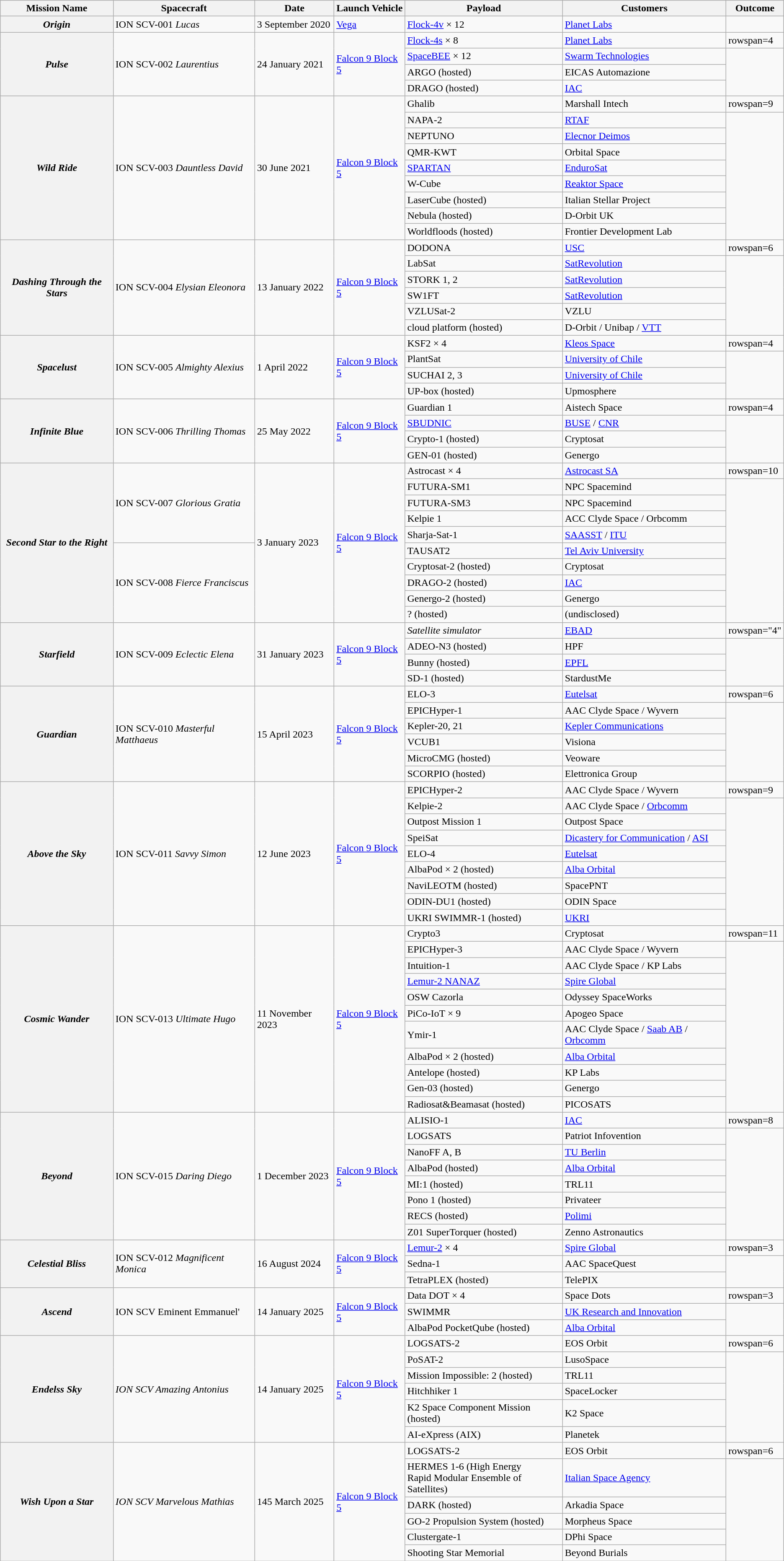<table class="wikitable">
<tr>
<th>Mission Name</th>
<th>Spacecraft</th>
<th>Date</th>
<th>Launch Vehicle</th>
<th>Payload</th>
<th>Customers</th>
<th>Outcome</th>
</tr>
<tr>
<th><em>Origin</em></th>
<td>ION SCV-001 <em>Lucas</em></td>
<td>3 September 2020</td>
<td><a href='#'>Vega</a></td>
<td> <a href='#'>Flock-4v</a> × 12</td>
<td><a href='#'>Planet Labs</a></td>
<td></td>
</tr>
<tr>
<th rowspan=4><em>Pulse</em></th>
<td rowspan=4>ION SCV-002 <em>Laurentius</em></td>
<td rowspan=4>24 January 2021</td>
<td rowspan=4><a href='#'>Falcon 9 Block 5</a></td>
<td> <a href='#'>Flock-4s</a> × 8</td>
<td><a href='#'>Planet Labs</a></td>
<td>rowspan=4 </td>
</tr>
<tr>
<td> <a href='#'>SpaceBEE</a> × 12</td>
<td><a href='#'>Swarm Technologies</a></td>
</tr>
<tr>
<td> ARGO (hosted)</td>
<td>EICAS Automazione</td>
</tr>
<tr>
<td> DRAGO (hosted)</td>
<td><a href='#'>IAC</a></td>
</tr>
<tr>
<th rowspan=9><em>Wild Ride</em></th>
<td rowspan=9>ION SCV-003 <em>Dauntless David</em></td>
<td rowspan=9>30 June 2021</td>
<td rowspan=9><a href='#'>Falcon 9 Block 5</a></td>
<td> Ghalib</td>
<td>Marshall Intech</td>
<td>rowspan=9 </td>
</tr>
<tr>
<td> NAPA-2</td>
<td><a href='#'>RTAF</a></td>
</tr>
<tr>
<td> NEPTUNO</td>
<td><a href='#'>Elecnor Deimos</a></td>
</tr>
<tr>
<td> QMR-KWT</td>
<td>Orbital Space</td>
</tr>
<tr>
<td> <a href='#'>SPARTAN</a></td>
<td><a href='#'>EnduroSat</a></td>
</tr>
<tr>
<td> W-Cube</td>
<td><a href='#'>Reaktor Space</a></td>
</tr>
<tr>
<td> LaserCube (hosted)</td>
<td>Italian Stellar Project</td>
</tr>
<tr>
<td> Nebula (hosted)</td>
<td>D-Orbit UK</td>
</tr>
<tr>
<td> Worldfloods (hosted)</td>
<td>Frontier Development Lab</td>
</tr>
<tr>
<th rowspan=6><em>Dashing Through the Stars</em></th>
<td rowspan=6>ION SCV-004 <em>Elysian Eleonora</em></td>
<td rowspan=6>13 January 2022</td>
<td rowspan=6><a href='#'>Falcon 9 Block 5</a></td>
<td> DODONA</td>
<td><a href='#'>USC</a></td>
<td>rowspan=6 </td>
</tr>
<tr>
<td> LabSat</td>
<td><a href='#'>SatRevolution</a></td>
</tr>
<tr>
<td> STORK 1, 2</td>
<td><a href='#'>SatRevolution</a></td>
</tr>
<tr>
<td> SW1FT</td>
<td><a href='#'>SatRevolution</a></td>
</tr>
<tr>
<td> VZLUSat-2</td>
<td>VZLU</td>
</tr>
<tr>
<td> cloud platform (hosted)</td>
<td>D-Orbit / Unibap / <a href='#'>VTT</a></td>
</tr>
<tr>
<th rowspan=4><em>Spacelust</em></th>
<td rowspan=4>ION SCV-005 <em>Almighty Alexius</em></td>
<td rowspan=4>1 April 2022</td>
<td rowspan=4><a href='#'>Falcon 9 Block 5</a></td>
<td> KSF2 × 4</td>
<td><a href='#'>Kleos Space</a></td>
<td>rowspan=4 </td>
</tr>
<tr>
<td> PlantSat</td>
<td><a href='#'>University of Chile</a></td>
</tr>
<tr>
<td> SUCHAI 2, 3</td>
<td><a href='#'>University of Chile</a></td>
</tr>
<tr>
<td> UP-box (hosted)</td>
<td>Upmosphere</td>
</tr>
<tr>
<th rowspan=4><em>Infinite Blue</em></th>
<td rowspan=4>ION SCV-006 <em>Thrilling Thomas</em></td>
<td rowspan=4>25 May 2022</td>
<td rowspan=4><a href='#'>Falcon 9 Block 5</a></td>
<td> Guardian 1</td>
<td>Aistech Space</td>
<td>rowspan=4 </td>
</tr>
<tr>
<td> <a href='#'>SBUDNIC</a></td>
<td><a href='#'>BUSE</a> / <a href='#'>CNR</a></td>
</tr>
<tr>
<td> Crypto-1 (hosted)</td>
<td>Cryptosat</td>
</tr>
<tr>
<td> GEN-01 (hosted)</td>
<td>Genergo</td>
</tr>
<tr>
<th rowspan=10><em>Second Star to the Right</em></th>
<td rowspan=5>ION SCV-007 <em>Glorious Gratia</em></td>
<td rowspan=10>3 January 2023</td>
<td rowspan=10><a href='#'>Falcon 9 Block 5</a></td>
<td> Astrocast × 4</td>
<td><a href='#'>Astrocast SA</a></td>
<td>rowspan=10 </td>
</tr>
<tr>
<td> FUTURA-SM1</td>
<td>NPC Spacemind</td>
</tr>
<tr>
<td> FUTURA-SM3</td>
<td>NPC Spacemind</td>
</tr>
<tr>
<td> Kelpie 1</td>
<td>ACC Clyde Space / Orbcomm</td>
</tr>
<tr>
<td> Sharja-Sat-1</td>
<td><a href='#'>SAASST</a> / <a href='#'>ITU</a></td>
</tr>
<tr>
<td rowspan=5>ION SCV-008 <em>Fierce Franciscus</em></td>
<td> TAUSAT2</td>
<td><a href='#'>Tel Aviv University</a></td>
</tr>
<tr>
<td> Cryptosat-2 (hosted)</td>
<td>Cryptosat</td>
</tr>
<tr>
<td> DRAGO-2 (hosted)</td>
<td><a href='#'>IAC</a></td>
</tr>
<tr>
<td> Genergo-2 (hosted)</td>
<td>Genergo</td>
</tr>
<tr>
<td>? (hosted)</td>
<td>(undisclosed)</td>
</tr>
<tr>
<th rowspan=4><em>Starfield</em></th>
<td rowspan=4>ION SCV-009 <em>Eclectic Elena</em></td>
<td rowspan=4>31 January 2023</td>
<td rowspan=4><a href='#'>Falcon 9 Block 5</a></td>
<td> <em>Satellite simulator</em></td>
<td><a href='#'>EBAD</a></td>
<td>rowspan="4" </td>
</tr>
<tr>
<td> ADEO-N3 (hosted)</td>
<td>HPF</td>
</tr>
<tr>
<td> Bunny (hosted)</td>
<td><a href='#'>EPFL</a></td>
</tr>
<tr>
<td> SD-1 (hosted)</td>
<td>StardustMe</td>
</tr>
<tr>
<th rowspan=6><em>Guardian</em></th>
<td rowspan=6>ION SCV-010 <em>Masterful Matthaeus</em></td>
<td rowspan=6>15 April 2023</td>
<td rowspan=6><a href='#'>Falcon 9 Block 5</a></td>
<td> ELO-3</td>
<td><a href='#'>Eutelsat</a></td>
<td>rowspan=6 </td>
</tr>
<tr>
<td> EPICHyper-1</td>
<td>AAC Clyde Space / Wyvern</td>
</tr>
<tr>
<td> Kepler-20, 21</td>
<td><a href='#'>Kepler Communications</a></td>
</tr>
<tr>
<td> VCUB1</td>
<td>Visiona</td>
</tr>
<tr>
<td> MicroCMG (hosted)</td>
<td>Veoware</td>
</tr>
<tr>
<td> SCORPIO (hosted)</td>
<td>Elettronica Group</td>
</tr>
<tr>
<th rowspan=9><em>Above the Sky</em></th>
<td rowspan=9>ION SCV-011 <em>Savvy Simon</em></td>
<td rowspan=9>12 June 2023</td>
<td rowspan=9><a href='#'>Falcon 9 Block 5</a></td>
<td> EPICHyper-2</td>
<td>AAC Clyde Space / Wyvern</td>
<td>rowspan=9 </td>
</tr>
<tr>
<td> Kelpie-2</td>
<td>AAC Clyde Space / <a href='#'>Orbcomm</a></td>
</tr>
<tr>
<td> Outpost Mission 1</td>
<td>Outpost Space</td>
</tr>
<tr>
<td> SpeiSat</td>
<td><a href='#'>Dicastery for Communication</a> / <a href='#'>ASI</a></td>
</tr>
<tr>
<td> ELO-4</td>
<td><a href='#'>Eutelsat</a></td>
</tr>
<tr>
<td> AlbaPod × 2 (hosted)</td>
<td><a href='#'>Alba Orbital</a></td>
</tr>
<tr>
<td> NaviLEOTM (hosted)</td>
<td>SpacePNT</td>
</tr>
<tr>
<td> ODIN-DU1 (hosted)</td>
<td>ODIN Space</td>
</tr>
<tr>
<td> UKRI SWIMMR-1 (hosted)</td>
<td><a href='#'>UKRI</a></td>
</tr>
<tr>
<th rowspan=11><em>Cosmic Wander</em></th>
<td rowspan=11>ION SCV-013 <em>Ultimate Hugo</em></td>
<td rowspan=11>11 November 2023</td>
<td rowspan=11><a href='#'>Falcon 9 Block 5</a></td>
<td> Crypto3</td>
<td>Cryptosat</td>
<td>rowspan=11 </td>
</tr>
<tr>
<td> EPICHyper-3</td>
<td>AAC Clyde Space / Wyvern</td>
</tr>
<tr>
<td> Intuition-1</td>
<td>AAC Clyde Space / KP Labs</td>
</tr>
<tr>
<td> <a href='#'>Lemur-2 NANAZ</a></td>
<td><a href='#'>Spire Global</a></td>
</tr>
<tr>
<td> OSW Cazorla</td>
<td>Odyssey SpaceWorks</td>
</tr>
<tr>
<td> PiCo-IoT × 9</td>
<td>Apogeo Space</td>
</tr>
<tr>
<td> Ymir-1</td>
<td>AAC Clyde Space / <a href='#'>Saab AB</a> / <a href='#'>Orbcomm</a></td>
</tr>
<tr>
<td> AlbaPod × 2 (hosted)</td>
<td><a href='#'>Alba Orbital</a></td>
</tr>
<tr>
<td> Antelope (hosted)</td>
<td>KP Labs</td>
</tr>
<tr>
<td> Gen-03 (hosted)</td>
<td>Genergo</td>
</tr>
<tr>
<td> Radiosat&Beamasat (hosted)</td>
<td>PICOSATS</td>
</tr>
<tr>
<th rowspan=8><em>Beyond</em></th>
<td rowspan=8>ION SCV-015 <em>Daring Diego</em></td>
<td rowspan=8>1 December 2023</td>
<td rowspan=8><a href='#'>Falcon 9 Block 5</a></td>
<td> ALISIO-1</td>
<td><a href='#'>IAC</a></td>
<td>rowspan=8 </td>
</tr>
<tr>
<td> LOGSATS</td>
<td>Patriot Infovention</td>
</tr>
<tr>
<td> NanoFF A, B</td>
<td><a href='#'>TU Berlin</a></td>
</tr>
<tr>
<td> AlbaPod (hosted)</td>
<td><a href='#'>Alba Orbital</a></td>
</tr>
<tr>
<td> MI:1 (hosted)</td>
<td>TRL11</td>
</tr>
<tr>
<td> Pono 1 (hosted)</td>
<td>Privateer</td>
</tr>
<tr>
<td> RECS (hosted)</td>
<td><a href='#'>Polimi</a></td>
</tr>
<tr>
<td> Z01 SuperTorquer (hosted)</td>
<td>Zenno Astronautics</td>
</tr>
<tr>
<th rowspan=3><em>Celestial Bliss</em></th>
<td rowspan=3>ION SCV-012 <em>Magnificent Monica</em></td>
<td rowspan=3>16 August 2024</td>
<td rowspan=3><a href='#'>Falcon 9 Block 5</a></td>
<td> <a href='#'>Lemur-2</a> × 4</td>
<td><a href='#'>Spire Global</a></td>
<td>rowspan=3 </td>
</tr>
<tr>
<td> Sedna-1</td>
<td>AAC SpaceQuest</td>
</tr>
<tr>
<td> TetraPLEX (hosted)</td>
<td>TelePIX</td>
</tr>
<tr>
<th rowspan=3><em>Ascend</em></th>
<td rowspan=3>ION SCV Eminent Emmanuel'</td>
<td rowspan=3>14 January 2025</td>
<td rowspan=3><a href='#'>Falcon 9 Block 5</a></td>
<td> Data DOT × 4</td>
<td>Space Dots</td>
<td>rowspan=3 </td>
</tr>
<tr>
<td> SWIMMR</td>
<td><a href='#'>UK Research and Innovation</a></td>
</tr>
<tr>
<td> AlbaPod PocketQube (hosted)</td>
<td><a href='#'>Alba Orbital</a></td>
</tr>
<tr>
<th rowspan=6><em>Endelss Sky</em></th>
<td rowspan=6><em>ION SCV Amazing Antonius</em></td>
<td rowspan=6>14 January 2025</td>
<td rowspan=6><a href='#'>Falcon 9 Block 5</a></td>
<td>  LOGSATS-2</td>
<td>EOS Orbit</td>
<td>rowspan=6 </td>
</tr>
<tr>
<td> PoSAT-2</td>
<td>LusoSpace</td>
</tr>
<tr>
<td> Mission Impossible: 2 (hosted)</td>
<td>TRL11</td>
</tr>
<tr>
<td> Hitchhiker 1</td>
<td>SpaceLocker</td>
</tr>
<tr>
<td> K2 Space Component Mission (hosted)</td>
<td>K2 Space</td>
</tr>
<tr>
<td> AI-eXpress (AIX)</td>
<td>Planetek</td>
</tr>
<tr>
<th rowspan=6><em>Wish Upon a Star</em></th>
<td rowspan=6><em>ION SCV Marvelous Mathias</em></td>
<td rowspan=6>145 March 2025</td>
<td rowspan=6><a href='#'>Falcon 9 Block 5</a></td>
<td>  LOGSATS-2</td>
<td>EOS Orbit</td>
<td>rowspan=6 </td>
</tr>
<tr>
<td> HERMES 1-6 (High Energy<br>Rapid Modular Ensemble of Satellites)</td>
<td><a href='#'>Italian Space Agency</a></td>
</tr>
<tr>
<td> DARK (hosted)</td>
<td>Arkadia Space</td>
</tr>
<tr>
<td> GO-2 Propulsion System (hosted)</td>
<td>Morpheus Space</td>
</tr>
<tr>
<td> Clustergate-1</td>
<td>DPhi Space</td>
</tr>
<tr>
<td> Shooting Star Memorial</td>
<td>Beyond Burials</td>
</tr>
</table>
